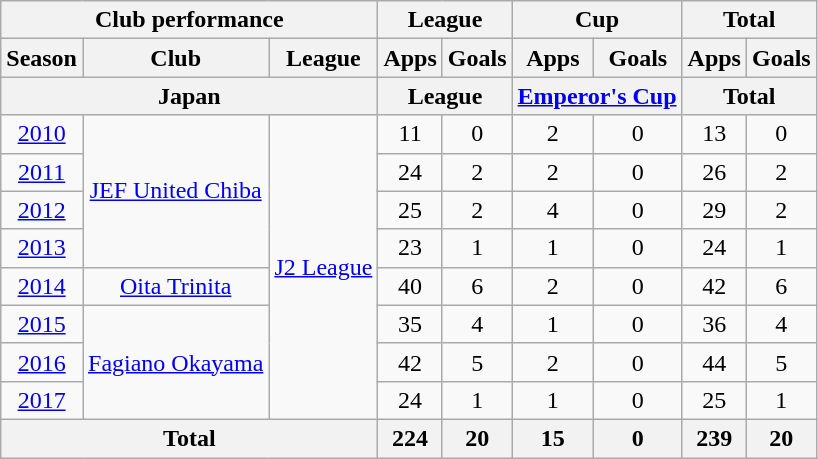<table class="wikitable" style="text-align:center;">
<tr>
<th colspan=3>Club performance</th>
<th colspan=2>League</th>
<th colspan=2>Cup</th>
<th colspan=2>Total</th>
</tr>
<tr>
<th>Season</th>
<th>Club</th>
<th>League</th>
<th>Apps</th>
<th>Goals</th>
<th>Apps</th>
<th>Goals</th>
<th>Apps</th>
<th>Goals</th>
</tr>
<tr>
<th colspan=3>Japan</th>
<th colspan=2>League</th>
<th colspan=2><a href='#'>Emperor's Cup</a></th>
<th colspan=2>Total</th>
</tr>
<tr>
<td><a href='#'>2010</a></td>
<td rowspan="4"><a href='#'>JEF United Chiba</a></td>
<td rowspan="8"><a href='#'>J2 League</a></td>
<td>11</td>
<td>0</td>
<td>2</td>
<td>0</td>
<td>13</td>
<td>0</td>
</tr>
<tr>
<td><a href='#'>2011</a></td>
<td>24</td>
<td>2</td>
<td>2</td>
<td>0</td>
<td>26</td>
<td>2</td>
</tr>
<tr>
<td><a href='#'>2012</a></td>
<td>25</td>
<td>2</td>
<td>4</td>
<td>0</td>
<td>29</td>
<td>2</td>
</tr>
<tr>
<td><a href='#'>2013</a></td>
<td>23</td>
<td>1</td>
<td>1</td>
<td>0</td>
<td>24</td>
<td>1</td>
</tr>
<tr>
<td><a href='#'>2014</a></td>
<td><a href='#'>Oita Trinita</a></td>
<td>40</td>
<td>6</td>
<td>2</td>
<td>0</td>
<td>42</td>
<td>6</td>
</tr>
<tr>
<td><a href='#'>2015</a></td>
<td rowspan="3"><a href='#'>Fagiano Okayama</a></td>
<td>35</td>
<td>4</td>
<td>1</td>
<td>0</td>
<td>36</td>
<td>4</td>
</tr>
<tr>
<td><a href='#'>2016</a></td>
<td>42</td>
<td>5</td>
<td>2</td>
<td>0</td>
<td>44</td>
<td>5</td>
</tr>
<tr>
<td><a href='#'>2017</a></td>
<td>24</td>
<td>1</td>
<td>1</td>
<td>0</td>
<td>25</td>
<td>1</td>
</tr>
<tr>
<th colspan=3>Total</th>
<th>224</th>
<th>20</th>
<th>15</th>
<th>0</th>
<th>239</th>
<th>20</th>
</tr>
</table>
